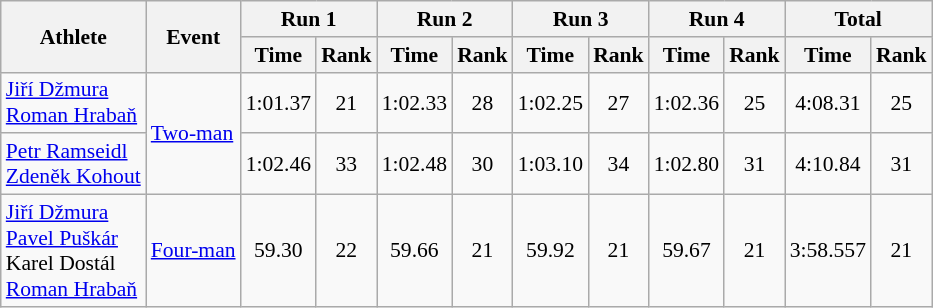<table class="wikitable" style="font-size:90%">
<tr>
<th rowspan="2">Athlete</th>
<th rowspan="2">Event</th>
<th colspan="2">Run 1</th>
<th colspan="2">Run 2</th>
<th colspan="2">Run 3</th>
<th colspan="2">Run 4</th>
<th colspan="2">Total</th>
</tr>
<tr>
<th>Time</th>
<th>Rank</th>
<th>Time</th>
<th>Rank</th>
<th>Time</th>
<th>Rank</th>
<th>Time</th>
<th>Rank</th>
<th>Time</th>
<th>Rank</th>
</tr>
<tr align="center">
<td align="left"><a href='#'>Jiří Džmura</a><br><a href='#'>Roman Hrabaň</a></td>
<td align="left" rowspan=2><a href='#'>Two-man</a></td>
<td>1:01.37</td>
<td>21</td>
<td>1:02.33</td>
<td>28</td>
<td>1:02.25</td>
<td>27</td>
<td>1:02.36</td>
<td>25</td>
<td>4:08.31</td>
<td>25</td>
</tr>
<tr align="center">
<td align="left"><a href='#'>Petr Ramseidl</a><br><a href='#'>Zdeněk Kohout</a></td>
<td>1:02.46</td>
<td>33</td>
<td>1:02.48</td>
<td>30</td>
<td>1:03.10</td>
<td>34</td>
<td>1:02.80</td>
<td>31</td>
<td>4:10.84</td>
<td>31</td>
</tr>
<tr align="center">
<td align="left"><a href='#'>Jiří Džmura</a> <br> <a href='#'>Pavel Puškár</a> <br> Karel Dostál <br> <a href='#'>Roman Hrabaň</a></td>
<td align="left"><a href='#'>Four-man</a></td>
<td>59.30</td>
<td>22</td>
<td>59.66</td>
<td>21</td>
<td>59.92</td>
<td>21</td>
<td>59.67</td>
<td>21</td>
<td>3:58.557</td>
<td>21</td>
</tr>
</table>
